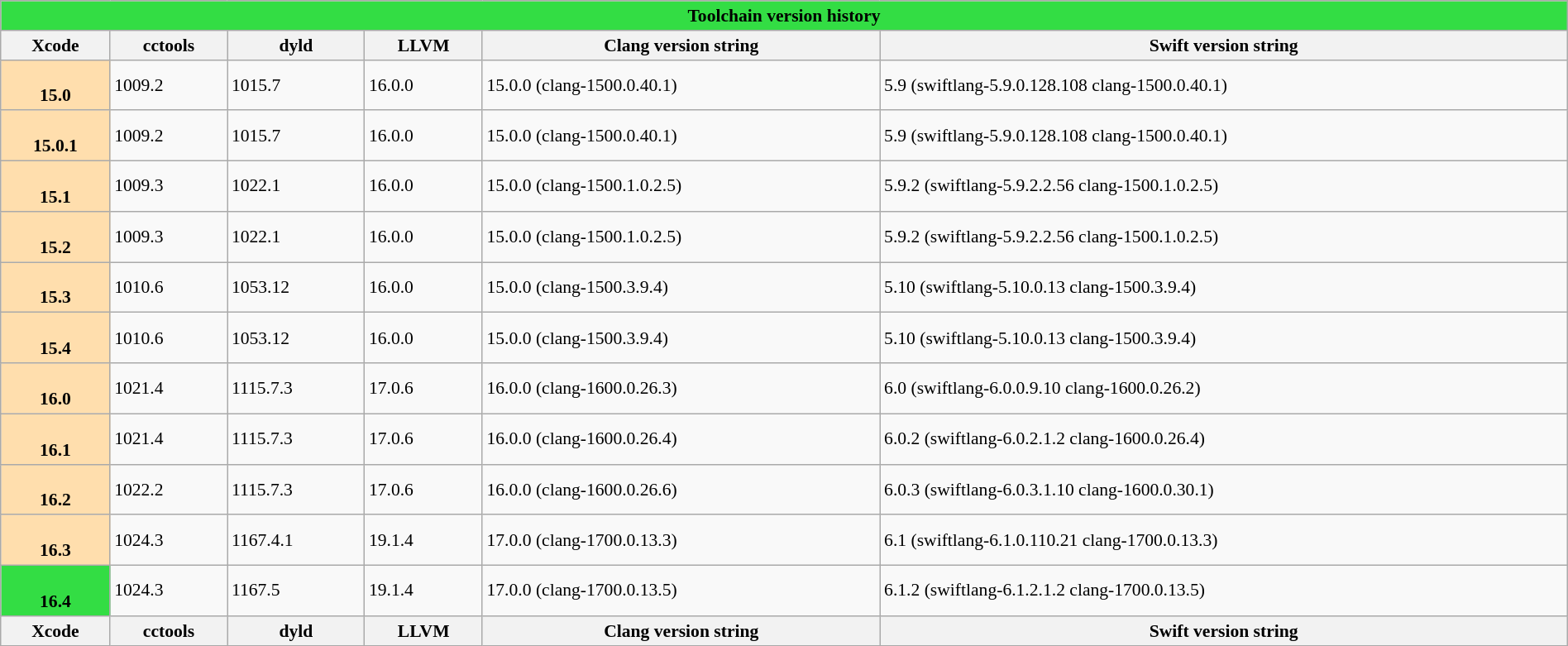<table class="wikitable collapsible" style="width:100%; font-size:90%;">
<tr>
<th style="background: #3d4; text-align:center;" colspan="9">Toolchain version history</th>
</tr>
<tr>
<th>Xcode</th>
<th>cctools</th>
<th>dyld</th>
<th>LLVM</th>
<th>Clang version string</th>
<th>Swift version string</th>
</tr>
<tr>
<th style="background:#ffdead;"><br><strong>15.0</strong></th>
<td>1009.2</td>
<td>1015.7</td>
<td>16.0.0</td>
<td>15.0.0 (clang-1500.0.40.1)</td>
<td>5.9 (swiftlang-5.9.0.128.108 clang-1500.0.40.1)</td>
</tr>
<tr>
<th style="background:#ffdead;"><br><strong>15.0.1</strong></th>
<td>1009.2</td>
<td>1015.7</td>
<td>16.0.0</td>
<td>15.0.0 (clang-1500.0.40.1)</td>
<td>5.9 (swiftlang-5.9.0.128.108 clang-1500.0.40.1)</td>
</tr>
<tr>
<th style="background:#ffdead;"><br><strong>15.1</strong></th>
<td>1009.3</td>
<td>1022.1</td>
<td>16.0.0</td>
<td>15.0.0 (clang-1500.1.0.2.5)</td>
<td>5.9.2 (swiftlang-5.9.2.2.56 clang-1500.1.0.2.5)</td>
</tr>
<tr>
<th style="background:#ffdead;"><br><strong>15.2</strong></th>
<td>1009.3</td>
<td>1022.1</td>
<td>16.0.0</td>
<td>15.0.0 (clang-1500.1.0.2.5)</td>
<td>5.9.2 (swiftlang-5.9.2.2.56 clang-1500.1.0.2.5)</td>
</tr>
<tr>
<th style="background:#ffdead;"><br><strong>15.3</strong></th>
<td>1010.6</td>
<td>1053.12</td>
<td>16.0.0</td>
<td>15.0.0 (clang-1500.3.9.4)</td>
<td>5.10 (swiftlang-5.10.0.13 clang-1500.3.9.4)</td>
</tr>
<tr>
<th style="background:#ffdead;"><br><strong>15.4</strong></th>
<td>1010.6</td>
<td>1053.12</td>
<td>16.0.0</td>
<td>15.0.0 (clang-1500.3.9.4)</td>
<td>5.10 (swiftlang-5.10.0.13 clang-1500.3.9.4)</td>
</tr>
<tr>
<th style="background:#ffdead;"><br><strong>16.0</strong></th>
<td>1021.4</td>
<td>1115.7.3</td>
<td>17.0.6</td>
<td>16.0.0 (clang-1600.0.26.3)</td>
<td>6.0 (swiftlang-6.0.0.9.10 clang-1600.0.26.2)</td>
</tr>
<tr>
<th style="background:#ffdead;"><br><strong>16.1</strong></th>
<td>1021.4</td>
<td>1115.7.3</td>
<td>17.0.6</td>
<td>16.0.0 (clang-1600.0.26.4)</td>
<td>6.0.2 (swiftlang-6.0.2.1.2 clang-1600.0.26.4)</td>
</tr>
<tr>
<th style="background:#ffdead;"><br><strong>16.2</strong></th>
<td>1022.2</td>
<td>1115.7.3</td>
<td>17.0.6</td>
<td>16.0.0 (clang-1600.0.26.6)</td>
<td>6.0.3 (swiftlang-6.0.3.1.10 clang-1600.0.30.1)</td>
</tr>
<tr>
<th style="background:#ffdead;"><br><strong>16.3</strong></th>
<td>1024.3</td>
<td>1167.4.1</td>
<td>19.1.4</td>
<td>17.0.0 (clang-1700.0.13.3)</td>
<td>6.1 (swiftlang-6.1.0.110.21 clang-1700.0.13.3)</td>
</tr>
<tr>
<th style="background:#3d4;"><br><strong>16.4</strong></th>
<td>1024.3</td>
<td>1167.5</td>
<td>19.1.4</td>
<td>17.0.0 (clang-1700.0.13.5)</td>
<td>6.1.2 (swiftlang-6.1.2.1.2 clang-1700.0.13.5)</td>
</tr>
<tr>
<th>Xcode</th>
<th>cctools</th>
<th>dyld</th>
<th>LLVM</th>
<th>Clang version string</th>
<th>Swift version string</th>
</tr>
</table>
